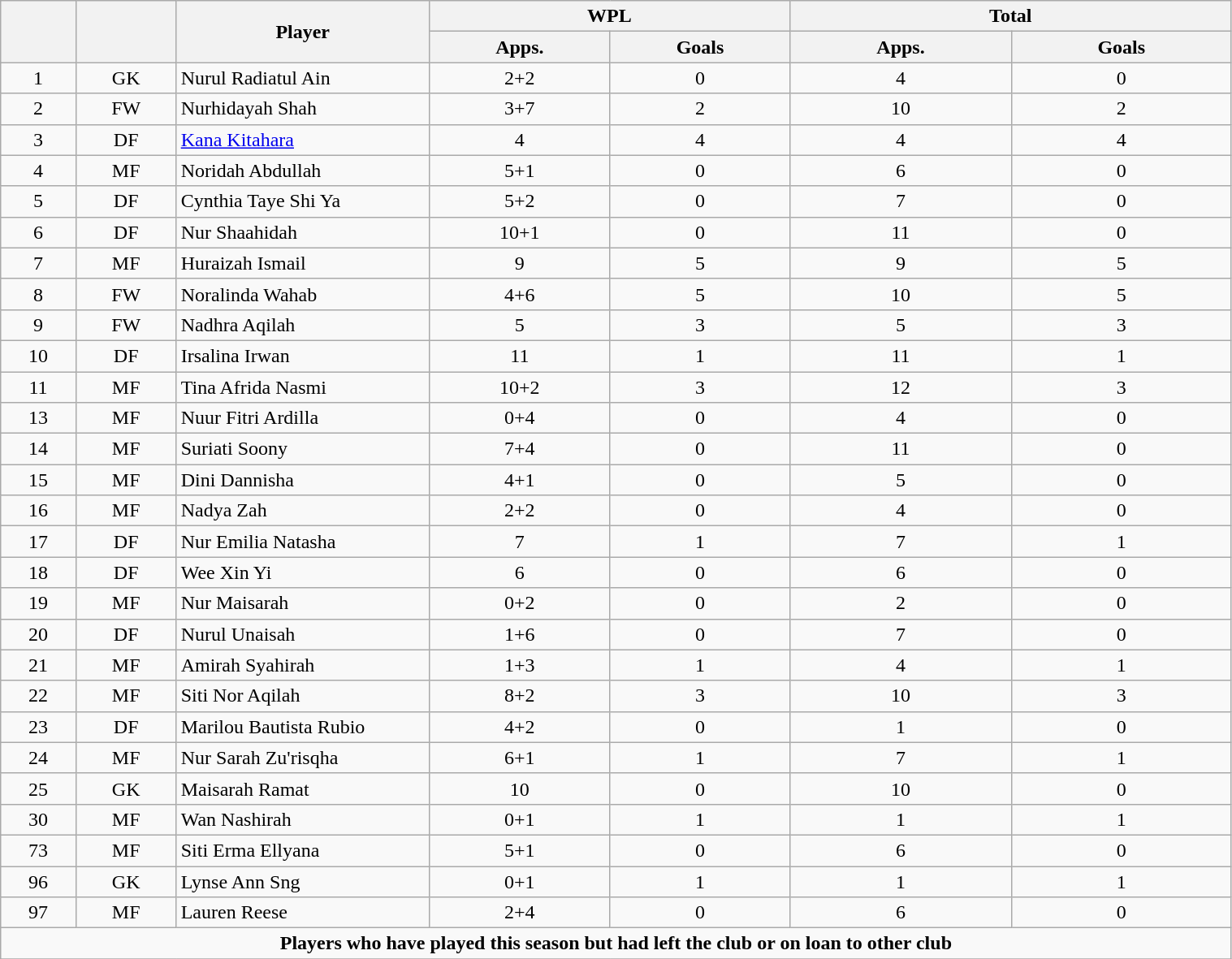<table class="wikitable" style="text-align:center; font-size:100%; width:80%;">
<tr>
<th rowspan=2></th>
<th rowspan=2></th>
<th rowspan=2 width="200">Player</th>
<th colspan=2 width="105">WPL</th>
<th colspan=2 width="130">Total</th>
</tr>
<tr>
<th>Apps.</th>
<th>Goals</th>
<th>Apps.</th>
<th>Goals</th>
</tr>
<tr>
<td>1</td>
<td>GK</td>
<td align="left"> Nurul Radiatul Ain</td>
<td>2+2</td>
<td>0</td>
<td>4</td>
<td>0</td>
</tr>
<tr>
<td>2</td>
<td>FW</td>
<td align="left"> Nurhidayah Shah</td>
<td>3+7</td>
<td>2</td>
<td>10</td>
<td>2</td>
</tr>
<tr>
<td>3</td>
<td>DF</td>
<td align="left"> <a href='#'>Kana Kitahara</a></td>
<td>4</td>
<td>4</td>
<td>4</td>
<td>4</td>
</tr>
<tr>
<td>4</td>
<td>MF</td>
<td align="left"> Noridah Abdullah</td>
<td>5+1</td>
<td>0</td>
<td>6</td>
<td>0</td>
</tr>
<tr>
<td>5</td>
<td>DF</td>
<td align="left"> Cynthia Taye Shi Ya</td>
<td>5+2</td>
<td>0</td>
<td>7</td>
<td>0</td>
</tr>
<tr>
<td>6</td>
<td>DF</td>
<td align="left"> Nur Shaahidah</td>
<td>10+1</td>
<td>0</td>
<td>11</td>
<td>0</td>
</tr>
<tr>
<td>7</td>
<td>MF</td>
<td align="left"> Huraizah Ismail</td>
<td>9</td>
<td>5</td>
<td>9</td>
<td>5</td>
</tr>
<tr>
<td>8</td>
<td>FW</td>
<td align="left"> Noralinda Wahab</td>
<td>4+6</td>
<td>5</td>
<td>10</td>
<td>5</td>
</tr>
<tr>
<td>9</td>
<td>FW</td>
<td align="left"> Nadhra Aqilah</td>
<td>5</td>
<td>3</td>
<td>5</td>
<td>3</td>
</tr>
<tr>
<td>10</td>
<td>DF</td>
<td align="left"> Irsalina Irwan</td>
<td>11</td>
<td>1</td>
<td>11</td>
<td>1</td>
</tr>
<tr>
<td>11</td>
<td>MF</td>
<td align="left"> Tina Afrida Nasmi</td>
<td>10+2</td>
<td>3</td>
<td>12</td>
<td>3</td>
</tr>
<tr>
<td>13</td>
<td>MF</td>
<td align="left"> Nuur Fitri Ardilla</td>
<td>0+4</td>
<td>0</td>
<td>4</td>
<td>0</td>
</tr>
<tr>
<td>14</td>
<td>MF</td>
<td align="left"> Suriati Soony</td>
<td>7+4</td>
<td>0</td>
<td>11</td>
<td>0</td>
</tr>
<tr>
<td>15</td>
<td>MF</td>
<td align="left"> Dini Dannisha</td>
<td>4+1</td>
<td>0</td>
<td>5</td>
<td>0</td>
</tr>
<tr>
<td>16</td>
<td>MF</td>
<td align="left"> Nadya Zah</td>
<td>2+2</td>
<td>0</td>
<td>4</td>
<td>0</td>
</tr>
<tr>
<td>17</td>
<td>DF</td>
<td align="left"> Nur Emilia Natasha</td>
<td>7</td>
<td>1</td>
<td>7</td>
<td>1</td>
</tr>
<tr>
<td>18</td>
<td>DF</td>
<td align="left"> Wee Xin Yi</td>
<td>6</td>
<td>0</td>
<td>6</td>
<td>0</td>
</tr>
<tr>
<td>19</td>
<td>MF</td>
<td align="left"> Nur Maisarah</td>
<td>0+2</td>
<td>0</td>
<td>2</td>
<td>0</td>
</tr>
<tr>
<td>20</td>
<td>DF</td>
<td align="left"> Nurul Unaisah</td>
<td>1+6</td>
<td>0</td>
<td>7</td>
<td>0</td>
</tr>
<tr>
<td>21</td>
<td>MF</td>
<td align="left"> Amirah Syahirah</td>
<td>1+3</td>
<td>1</td>
<td>4</td>
<td>1</td>
</tr>
<tr>
<td>22</td>
<td>MF</td>
<td align="left"> Siti Nor Aqilah</td>
<td>8+2</td>
<td>3</td>
<td>10</td>
<td>3</td>
</tr>
<tr>
<td>23</td>
<td>DF</td>
<td align="left"> Marilou Bautista Rubio</td>
<td>4+2</td>
<td>0</td>
<td>1</td>
<td>0</td>
</tr>
<tr>
<td>24</td>
<td>MF</td>
<td align="left"> Nur Sarah Zu'risqha</td>
<td>6+1</td>
<td>1</td>
<td>7</td>
<td>1</td>
</tr>
<tr>
<td>25</td>
<td>GK</td>
<td align="left"> Maisarah Ramat</td>
<td>10</td>
<td>0</td>
<td>10</td>
<td>0</td>
</tr>
<tr>
<td>30</td>
<td>MF</td>
<td align="left"> Wan Nashirah</td>
<td>0+1</td>
<td>1</td>
<td>1</td>
<td>1</td>
</tr>
<tr>
<td>73</td>
<td>MF</td>
<td align="left"> Siti Erma Ellyana</td>
<td>5+1</td>
<td>0</td>
<td>6</td>
<td>0</td>
</tr>
<tr>
<td>96</td>
<td>GK</td>
<td align="left"> Lynse Ann Sng</td>
<td>0+1</td>
<td>1</td>
<td>1</td>
<td>1</td>
</tr>
<tr>
<td>97</td>
<td>MF</td>
<td align="left"> Lauren Reese</td>
<td>2+4</td>
<td>0</td>
<td>6</td>
<td>0</td>
</tr>
<tr>
<td colspan="15"><strong>Players who have played this season but had left the club or on loan to other club</strong></td>
</tr>
<tr>
</tr>
</table>
